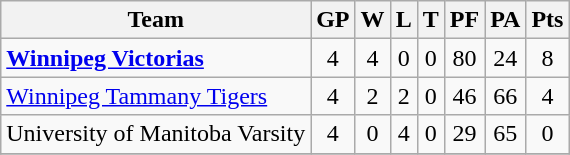<table class="wikitable">
<tr>
<th>Team</th>
<th>GP</th>
<th>W</th>
<th>L</th>
<th>T</th>
<th>PF</th>
<th>PA</th>
<th>Pts</th>
</tr>
<tr align="center">
<td align="left"><strong><a href='#'>Winnipeg Victorias</a></strong></td>
<td>4</td>
<td>4</td>
<td>0</td>
<td>0</td>
<td>80</td>
<td>24</td>
<td>8</td>
</tr>
<tr align="center">
<td align="left"><a href='#'>Winnipeg Tammany Tigers</a></td>
<td>4</td>
<td>2</td>
<td>2</td>
<td>0</td>
<td>46</td>
<td>66</td>
<td>4</td>
</tr>
<tr align="center">
<td align="left">University of Manitoba Varsity</td>
<td>4</td>
<td>0</td>
<td>4</td>
<td>0</td>
<td>29</td>
<td>65</td>
<td>0</td>
</tr>
<tr align="center">
</tr>
</table>
